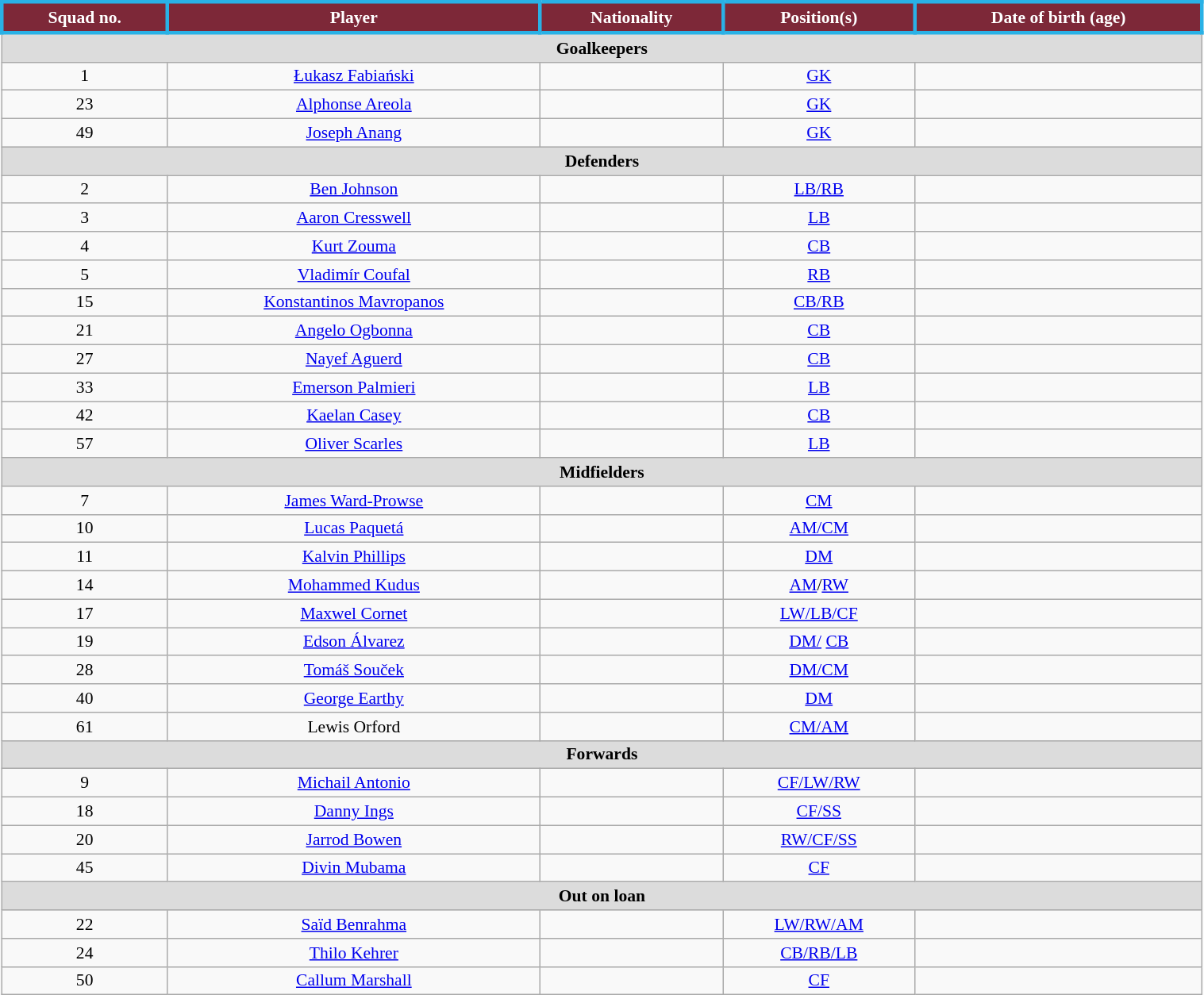<table class="wikitable" style="text-align:center; font-size:90%; width:80%;">
<tr>
<th style="background:#7D2838;color:white;border:3px solid #29B1E6">Squad no.</th>
<th style="background:#7D2838;color:white;border:3px solid #29B1E6">Player</th>
<th style="background:#7D2838;color:white;border:3px solid #29B1E6">Nationality</th>
<th style="background:#7D2838;color:white;border:3px solid #29B1E6">Position(s)</th>
<th style="background:#7D2838;color:white;border:3px solid #29B1E6">Date of birth (age)</th>
</tr>
<tr>
<th colspan="5" style="background:#dcdcdc; text-align:center;">Goalkeepers</th>
</tr>
<tr>
<td>1</td>
<td><a href='#'>Łukasz Fabiański</a></td>
<td></td>
<td><a href='#'>GK</a></td>
<td></td>
</tr>
<tr>
<td>23</td>
<td><a href='#'>Alphonse Areola</a></td>
<td></td>
<td><a href='#'>GK</a></td>
<td></td>
</tr>
<tr>
<td>49</td>
<td><a href='#'>Joseph Anang</a></td>
<td></td>
<td><a href='#'>GK</a></td>
<td></td>
</tr>
<tr>
<th colspan="5" style="background:#dcdcdc; text-align:center;">Defenders</th>
</tr>
<tr>
<td>2</td>
<td><a href='#'>Ben Johnson</a></td>
<td></td>
<td><a href='#'>LB/RB</a></td>
<td></td>
</tr>
<tr>
<td>3</td>
<td><a href='#'>Aaron Cresswell</a></td>
<td></td>
<td><a href='#'>LB</a></td>
<td></td>
</tr>
<tr>
<td>4</td>
<td><a href='#'>Kurt Zouma</a></td>
<td></td>
<td><a href='#'>CB</a></td>
<td></td>
</tr>
<tr>
<td>5</td>
<td><a href='#'>Vladimír Coufal</a></td>
<td></td>
<td><a href='#'>RB</a></td>
<td></td>
</tr>
<tr>
<td>15</td>
<td><a href='#'>Konstantinos Mavropanos</a></td>
<td></td>
<td><a href='#'>CB/RB</a></td>
<td></td>
</tr>
<tr>
<td>21</td>
<td><a href='#'>Angelo Ogbonna</a></td>
<td></td>
<td><a href='#'>CB</a></td>
<td></td>
</tr>
<tr>
<td>27</td>
<td><a href='#'>Nayef Aguerd</a></td>
<td></td>
<td><a href='#'>CB</a></td>
<td></td>
</tr>
<tr>
<td>33</td>
<td><a href='#'>Emerson Palmieri</a></td>
<td></td>
<td><a href='#'>LB</a></td>
<td></td>
</tr>
<tr>
<td>42</td>
<td><a href='#'>Kaelan Casey</a></td>
<td></td>
<td><a href='#'>CB</a></td>
<td></td>
</tr>
<tr>
<td>57</td>
<td><a href='#'>Oliver Scarles</a></td>
<td></td>
<td><a href='#'>LB</a></td>
<td></td>
</tr>
<tr>
<th colspan="5" style="background:#dcdcdc; text-align:center;">Midfielders</th>
</tr>
<tr>
<td>7</td>
<td><a href='#'>James Ward-Prowse</a></td>
<td></td>
<td><a href='#'>CM</a></td>
<td></td>
</tr>
<tr>
<td>10</td>
<td><a href='#'>Lucas Paquetá</a></td>
<td></td>
<td><a href='#'>AM/CM</a></td>
<td></td>
</tr>
<tr>
<td>11</td>
<td><a href='#'>Kalvin Phillips</a></td>
<td></td>
<td><a href='#'>DM</a></td>
<td></td>
</tr>
<tr>
<td>14</td>
<td><a href='#'>Mohammed Kudus</a></td>
<td></td>
<td><a href='#'>AM</a>/<a href='#'>RW</a></td>
<td></td>
</tr>
<tr>
<td>17</td>
<td><a href='#'>Maxwel Cornet</a></td>
<td></td>
<td><a href='#'>LW/LB/CF</a></td>
<td></td>
</tr>
<tr>
<td>19</td>
<td><a href='#'>Edson Álvarez</a></td>
<td></td>
<td><a href='#'>DM/</a> <a href='#'>CB</a></td>
<td></td>
</tr>
<tr>
<td>28</td>
<td><a href='#'>Tomáš Souček</a></td>
<td></td>
<td><a href='#'>DM/CM</a></td>
<td></td>
</tr>
<tr>
<td>40</td>
<td><a href='#'>George Earthy</a></td>
<td></td>
<td><a href='#'>DM</a></td>
<td></td>
</tr>
<tr>
<td>61</td>
<td>Lewis Orford</td>
<td></td>
<td><a href='#'>CM/AM</a></td>
<td></td>
</tr>
<tr>
<th colspan="5" style="background:#dcdcdc; text-align:center;">Forwards</th>
</tr>
<tr>
<td>9</td>
<td><a href='#'>Michail Antonio</a></td>
<td></td>
<td><a href='#'>CF/LW/RW</a></td>
<td></td>
</tr>
<tr>
<td>18</td>
<td><a href='#'>Danny Ings</a></td>
<td></td>
<td><a href='#'>CF/SS</a></td>
<td></td>
</tr>
<tr>
<td>20</td>
<td><a href='#'>Jarrod Bowen</a></td>
<td></td>
<td><a href='#'>RW/CF/SS</a></td>
<td></td>
</tr>
<tr>
<td>45</td>
<td><a href='#'>Divin Mubama</a></td>
<td></td>
<td><a href='#'>CF</a></td>
<td></td>
</tr>
<tr>
<th colspan="5" style="background:#dcdcdc; text-align:center;">Out on loan</th>
</tr>
<tr>
<td>22</td>
<td><a href='#'>Saïd Benrahma</a></td>
<td></td>
<td><a href='#'>LW/RW/AM</a></td>
<td></td>
</tr>
<tr>
<td>24</td>
<td><a href='#'>Thilo Kehrer</a></td>
<td></td>
<td><a href='#'>CB/RB/LB</a></td>
<td></td>
</tr>
<tr>
<td>50</td>
<td><a href='#'>Callum Marshall</a></td>
<td></td>
<td><a href='#'>CF</a></td>
<td></td>
</tr>
</table>
